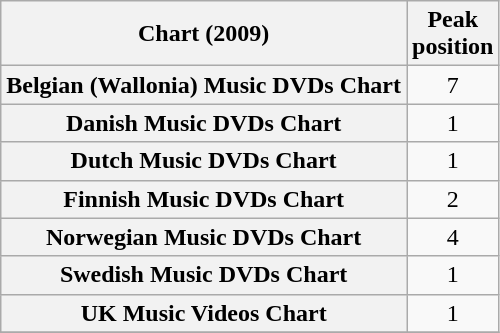<table class="wikitable plainrowheaders sortable" style="text-align:center;" border="1">
<tr>
<th scope="col">Chart (2009)</th>
<th scope="col">Peak<br>position</th>
</tr>
<tr>
<th scope="row">Belgian (Wallonia) Music DVDs Chart</th>
<td>7</td>
</tr>
<tr>
<th scope="row">Danish Music DVDs Chart</th>
<td>1</td>
</tr>
<tr>
<th scope="row">Dutch Music DVDs Chart</th>
<td>1</td>
</tr>
<tr>
<th scope="row">Finnish Music DVDs Chart</th>
<td>2</td>
</tr>
<tr>
<th scope="row">Norwegian Music DVDs Chart</th>
<td>4</td>
</tr>
<tr>
<th scope="row">Swedish Music DVDs Chart</th>
<td>1</td>
</tr>
<tr>
<th scope="row">UK Music Videos Chart</th>
<td>1</td>
</tr>
<tr>
</tr>
</table>
